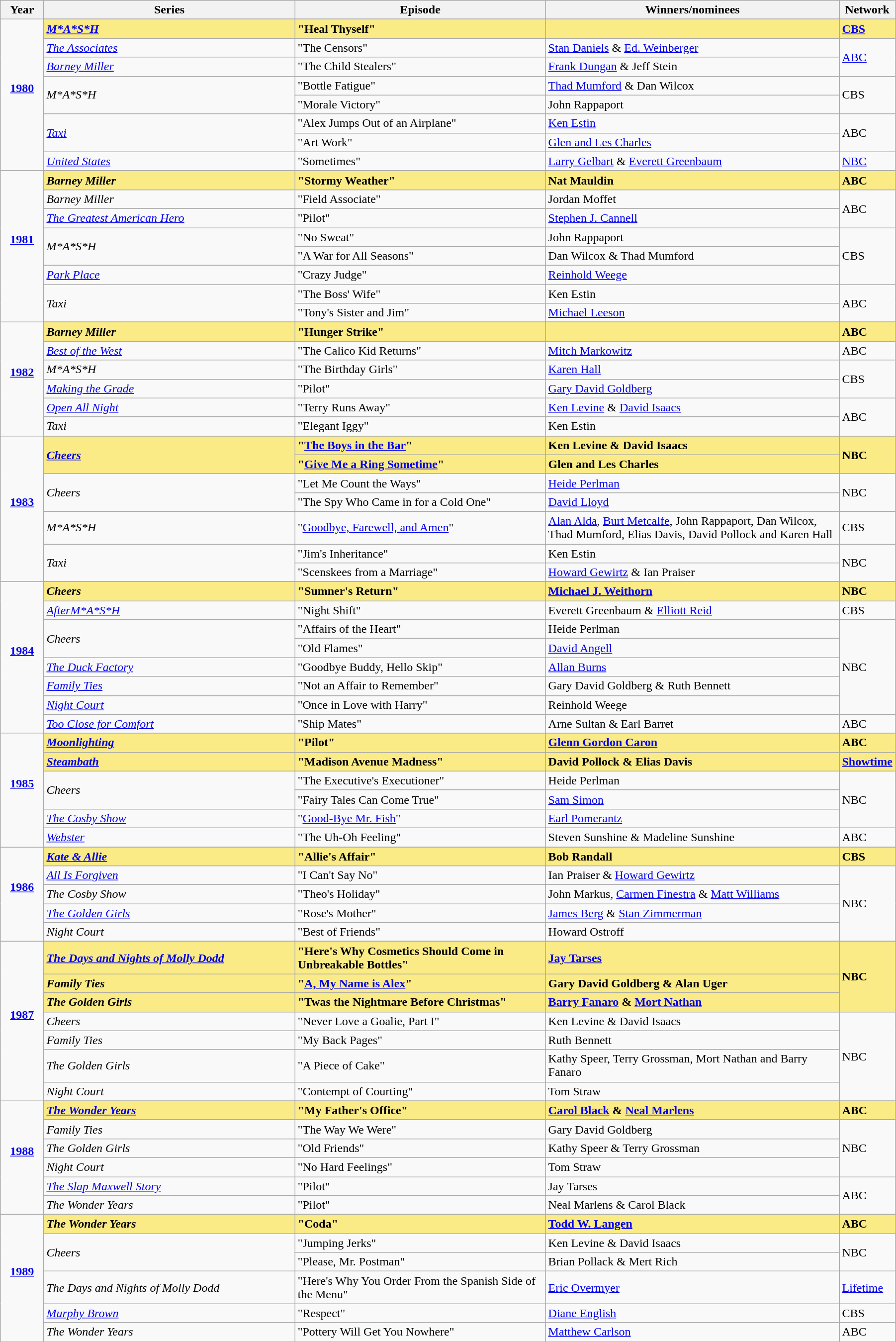<table class="wikitable" width="95%" cellpadding="4">
<tr>
<th width="5%">Year</th>
<th width="30%">Series</th>
<th width="30%">Episode</th>
<th width="40%">Winners/nominees</th>
<th width="10%">Network</th>
</tr>
<tr>
<td rowspan=9 style="text-align:center"><strong><a href='#'>1980</a></strong><br> <br></td>
</tr>
<tr style="background:#FAEB86">
<td><strong><em><a href='#'>M*A*S*H</a></em></strong></td>
<td><strong>"Heal Thyself"</strong></td>
<td><strong></strong></td>
<td><strong><a href='#'>CBS</a></strong></td>
</tr>
<tr>
<td><em><a href='#'>The Associates</a></em></td>
<td>"The Censors"</td>
<td><a href='#'>Stan Daniels</a> & <a href='#'>Ed. Weinberger</a></td>
<td rowspan=2><a href='#'>ABC</a></td>
</tr>
<tr>
<td><em><a href='#'>Barney Miller</a></em></td>
<td>"The Child Stealers"</td>
<td><a href='#'>Frank Dungan</a> & Jeff Stein</td>
</tr>
<tr>
<td rowspan=2><em>M*A*S*H</em></td>
<td>"Bottle Fatigue"</td>
<td><a href='#'>Thad Mumford</a> & Dan Wilcox</td>
<td rowspan=2>CBS</td>
</tr>
<tr>
<td>"Morale Victory"</td>
<td>John Rappaport</td>
</tr>
<tr>
<td rowspan=2><em><a href='#'>Taxi</a></em></td>
<td>"Alex Jumps Out of an Airplane"</td>
<td><a href='#'>Ken Estin</a></td>
<td rowspan=2>ABC</td>
</tr>
<tr>
<td>"Art Work"</td>
<td><a href='#'>Glen and Les Charles</a></td>
</tr>
<tr>
<td><em><a href='#'>United States</a></em></td>
<td>"Sometimes"</td>
<td><a href='#'>Larry Gelbart</a> & <a href='#'>Everett Greenbaum</a></td>
<td><a href='#'>NBC</a></td>
</tr>
<tr>
<td rowspan=9 style="text-align:center"><strong><a href='#'>1981</a></strong><br><br></td>
</tr>
<tr style="background:#FAEB86">
<td><strong><em>Barney Miller</em></strong></td>
<td><strong>"Stormy Weather"</strong></td>
<td><strong>Nat Mauldin</strong></td>
<td><strong>ABC</strong></td>
</tr>
<tr>
<td><em>Barney Miller</em></td>
<td>"Field Associate"</td>
<td>Jordan Moffet</td>
<td rowspan=2>ABC</td>
</tr>
<tr>
<td><em><a href='#'>The Greatest American Hero</a></em></td>
<td>"Pilot"</td>
<td><a href='#'>Stephen J. Cannell</a></td>
</tr>
<tr>
<td rowspan=2><em>M*A*S*H</em></td>
<td>"No Sweat"</td>
<td>John Rappaport</td>
<td rowspan=3>CBS</td>
</tr>
<tr>
<td>"A War for All Seasons"</td>
<td>Dan Wilcox & Thad Mumford</td>
</tr>
<tr>
<td><em><a href='#'>Park Place</a></em></td>
<td>"Crazy Judge"</td>
<td><a href='#'>Reinhold Weege</a></td>
</tr>
<tr>
<td rowspan=2><em>Taxi</em></td>
<td>"The Boss' Wife"</td>
<td>Ken Estin</td>
<td rowspan=2>ABC</td>
</tr>
<tr>
<td>"Tony's Sister and Jim"</td>
<td><a href='#'>Michael Leeson</a></td>
</tr>
<tr>
<td rowspan=7 style="text-align:center"><strong><a href='#'>1982</a></strong><br><br></td>
</tr>
<tr style="background:#FAEB86">
<td><strong><em>Barney Miller</em></strong></td>
<td><strong>"Hunger Strike"</strong></td>
<td><strong></strong></td>
<td><strong>ABC</strong></td>
</tr>
<tr>
<td><em><a href='#'>Best of the West</a></em></td>
<td>"The Calico Kid Returns"</td>
<td><a href='#'>Mitch Markowitz</a></td>
<td>ABC</td>
</tr>
<tr>
<td><em>M*A*S*H</em></td>
<td>"The Birthday Girls"</td>
<td><a href='#'>Karen Hall</a></td>
<td rowspan=2>CBS</td>
</tr>
<tr>
<td><em><a href='#'>Making the Grade</a></em></td>
<td>"Pilot"</td>
<td><a href='#'>Gary David Goldberg</a></td>
</tr>
<tr>
<td><em><a href='#'>Open All Night</a></em></td>
<td>"Terry Runs Away"</td>
<td><a href='#'>Ken Levine</a> & <a href='#'>David Isaacs</a></td>
<td rowspan=2>ABC</td>
</tr>
<tr>
<td><em>Taxi</em></td>
<td>"Elegant Iggy"</td>
<td>Ken Estin</td>
</tr>
<tr>
<td rowspan=8 style="text-align:center"><strong><a href='#'>1983</a></strong><br><br></td>
</tr>
<tr style="background:#FAEB86">
<td rowspan=2><strong><em><a href='#'>Cheers</a></em></strong></td>
<td><strong>"<a href='#'>The Boys in the Bar</a>"</strong></td>
<td><strong>Ken Levine & David Isaacs</strong></td>
<td rowspan=2><strong>NBC</strong></td>
</tr>
<tr style="background:#FAEB86">
<td style="background:#FAEB86;"><strong>"<a href='#'>Give Me a Ring Sometime</a>"</strong></td>
<td style="background:#FAEB86;"><strong>Glen and Les Charles</strong></td>
</tr>
<tr>
<td rowspan=2><em>Cheers</em></td>
<td>"Let Me Count the Ways"</td>
<td><a href='#'>Heide Perlman</a></td>
<td rowspan=2>NBC</td>
</tr>
<tr>
<td>"The Spy Who Came in for a Cold One"</td>
<td><a href='#'>David Lloyd</a></td>
</tr>
<tr>
<td><em>M*A*S*H</em></td>
<td>"<a href='#'>Goodbye, Farewell, and Amen</a>"</td>
<td><a href='#'>Alan Alda</a>, <a href='#'>Burt Metcalfe</a>, John Rappaport, Dan Wilcox, Thad Mumford, Elias Davis, David Pollock and Karen Hall</td>
<td>CBS</td>
</tr>
<tr>
<td rowspan=2><em>Taxi</em></td>
<td>"Jim's Inheritance"</td>
<td>Ken Estin</td>
<td rowspan=2>NBC</td>
</tr>
<tr>
<td>"Scenskees from a Marriage"</td>
<td><a href='#'>Howard Gewirtz</a> & Ian Praiser</td>
</tr>
<tr>
<td rowspan=9 style="text-align:center"><strong><a href='#'>1984</a></strong><br> <br></td>
</tr>
<tr style="background:#FAEB86">
<td><strong><em>Cheers</em></strong></td>
<td><strong>"Sumner's Return"</strong></td>
<td><strong><a href='#'>Michael J. Weithorn</a></strong></td>
<td><strong>NBC</strong></td>
</tr>
<tr>
<td><em><a href='#'>AfterM*A*S*H</a></em></td>
<td>"Night Shift"</td>
<td>Everett Greenbaum & <a href='#'>Elliott Reid</a></td>
<td>CBS</td>
</tr>
<tr>
<td rowspan=2><em>Cheers</em></td>
<td>"Affairs of the Heart"</td>
<td>Heide Perlman</td>
<td rowspan=5>NBC</td>
</tr>
<tr>
<td>"Old Flames"</td>
<td><a href='#'>David Angell</a></td>
</tr>
<tr>
<td><em><a href='#'>The Duck Factory</a></em></td>
<td>"Goodbye Buddy, Hello Skip"</td>
<td><a href='#'>Allan Burns</a></td>
</tr>
<tr>
<td><em><a href='#'>Family Ties</a></em></td>
<td>"Not an Affair to Remember"</td>
<td>Gary David Goldberg & Ruth Bennett</td>
</tr>
<tr>
<td><em><a href='#'>Night Court</a></em></td>
<td>"Once in Love with Harry"</td>
<td>Reinhold Weege</td>
</tr>
<tr>
<td><em><a href='#'>Too Close for Comfort</a></em></td>
<td>"Ship Mates"</td>
<td>Arne Sultan & Earl Barret</td>
<td>ABC</td>
</tr>
<tr>
<td rowspan=7 style="text-align:center"><strong><a href='#'>1985</a></strong><br> <br></td>
</tr>
<tr style="background:#FAEB86">
<td><strong><em><a href='#'>Moonlighting</a></em></strong></td>
<td><strong>"Pilot"</strong></td>
<td><strong><a href='#'>Glenn Gordon Caron</a></strong></td>
<td><strong>ABC</strong></td>
</tr>
<tr style="background:#FAEB86">
<td style="background:#FAEB86;"><strong><em><a href='#'>Steambath</a></em></strong></td>
<td style="background:#FAEB86;"><strong>"Madison Avenue Madness"</strong></td>
<td style="background:#FAEB86;"><strong>David Pollock & Elias Davis</strong></td>
<td style="background:#FAEB86;"><strong><a href='#'>Showtime</a></strong></td>
</tr>
<tr>
<td rowspan=2><em>Cheers</em></td>
<td>"The Executive's Executioner"</td>
<td>Heide Perlman</td>
<td rowspan=3>NBC</td>
</tr>
<tr>
<td>"Fairy Tales Can Come True"</td>
<td><a href='#'>Sam Simon</a></td>
</tr>
<tr>
<td><em><a href='#'>The Cosby Show</a></em></td>
<td>"<a href='#'>Good-Bye Mr. Fish</a>"</td>
<td><a href='#'>Earl Pomerantz</a></td>
</tr>
<tr>
<td><em><a href='#'>Webster</a></em></td>
<td>"The Uh-Oh Feeling"</td>
<td>Steven Sunshine & Madeline Sunshine</td>
<td>ABC</td>
</tr>
<tr>
<td rowspan=6 style="text-align:center"><strong><a href='#'>1986</a></strong><br> <br></td>
</tr>
<tr style="background:#FAEB86">
<td><strong><em><a href='#'>Kate & Allie</a></em></strong></td>
<td><strong>"Allie's Affair"</strong></td>
<td><strong>Bob Randall</strong></td>
<td><strong>CBS</strong></td>
</tr>
<tr>
<td><em><a href='#'>All Is Forgiven</a></em></td>
<td>"I Can't Say No"</td>
<td>Ian Praiser & <a href='#'>Howard Gewirtz</a></td>
<td rowspan=4>NBC</td>
</tr>
<tr>
<td><em>The Cosby Show</em></td>
<td>"Theo's Holiday"</td>
<td>John Markus, <a href='#'>Carmen Finestra</a> & <a href='#'>Matt Williams</a></td>
</tr>
<tr>
<td><em><a href='#'>The Golden Girls</a></em></td>
<td>"Rose's Mother"</td>
<td><a href='#'>James Berg</a> & <a href='#'>Stan Zimmerman</a></td>
</tr>
<tr>
<td><em>Night Court</em></td>
<td>"Best of Friends"</td>
<td>Howard Ostroff</td>
</tr>
<tr>
<td rowspan=8 style="text-align:center"><strong><a href='#'>1987</a></strong><br> <br></td>
</tr>
<tr style="background:#FAEB86">
<td><strong><em><a href='#'>The Days and Nights of Molly Dodd</a></em></strong></td>
<td><strong>"Here's Why Cosmetics Should Come in Unbreakable Bottles"</strong></td>
<td><strong><a href='#'>Jay Tarses</a></strong></td>
<td rowspan=3><strong>NBC</strong></td>
</tr>
<tr style="background:#FAEB86;">
<td style="background:#FAEB86;"><strong><em>Family Ties</em></strong></td>
<td style="background:#FAEB86;"><strong>"<a href='#'>A, My Name is Alex</a>"</strong></td>
<td style="background:#FAEB86;"><strong>Gary David Goldberg & Alan Uger</strong></td>
</tr>
<tr style="background:#FAEB86;">
<td style="background:#FAEB86;"><strong><em>The Golden Girls</em></strong></td>
<td style="background:#FAEB86;"><strong>"Twas the Nightmare Before Christmas"</strong></td>
<td style="background:#FAEB86;"><strong><a href='#'>Barry Fanaro</a> & <a href='#'>Mort Nathan</a></strong></td>
</tr>
<tr>
<td><em>Cheers</em></td>
<td>"Never Love a Goalie, Part I"</td>
<td>Ken Levine & David Isaacs</td>
<td rowspan=4>NBC</td>
</tr>
<tr>
<td><em>Family Ties</em></td>
<td>"My Back Pages"</td>
<td>Ruth Bennett</td>
</tr>
<tr>
<td><em>The Golden Girls</em></td>
<td>"A Piece of Cake"</td>
<td>Kathy Speer, Terry Grossman, Mort Nathan and Barry Fanaro</td>
</tr>
<tr>
<td><em>Night Court</em></td>
<td>"Contempt of Courting"</td>
<td>Tom Straw</td>
</tr>
<tr>
<td rowspan=7 style="text-align:center"><strong><a href='#'>1988</a></strong><br> <br></td>
</tr>
<tr style="background:#FAEB86">
<td><strong><em><a href='#'>The Wonder Years</a></em></strong></td>
<td><strong>"My Father's Office"</strong></td>
<td><strong><a href='#'>Carol Black</a> & <a href='#'>Neal Marlens</a></strong></td>
<td><strong>ABC</strong></td>
</tr>
<tr>
<td><em>Family Ties</em></td>
<td>"The Way We Were"</td>
<td>Gary David Goldberg</td>
<td rowspan=3>NBC</td>
</tr>
<tr>
<td><em>The Golden Girls</em></td>
<td>"Old Friends"</td>
<td>Kathy Speer & Terry Grossman</td>
</tr>
<tr>
<td><em>Night Court</em></td>
<td>"No Hard Feelings"</td>
<td>Tom Straw</td>
</tr>
<tr>
<td><em><a href='#'>The Slap Maxwell Story</a></em></td>
<td>"Pilot"</td>
<td>Jay Tarses</td>
<td rowspan=2>ABC</td>
</tr>
<tr>
<td><em>The Wonder Years</em></td>
<td>"Pilot"</td>
<td>Neal Marlens & Carol Black</td>
</tr>
<tr>
<td rowspan=7 style="text-align:center"><strong><a href='#'>1989</a></strong><br> <br></td>
</tr>
<tr style="background:#FAEB86">
<td><strong><em>The Wonder Years</em></strong></td>
<td><strong>"Coda"</strong></td>
<td><strong><a href='#'>Todd W. Langen</a></strong></td>
<td><strong>ABC</strong></td>
</tr>
<tr>
<td rowspan=2><em>Cheers</em></td>
<td>"Jumping Jerks"</td>
<td>Ken Levine & David Isaacs</td>
<td rowspan=2>NBC</td>
</tr>
<tr>
<td>"Please, Mr. Postman"</td>
<td>Brian Pollack & Mert Rich</td>
</tr>
<tr>
<td><em>The Days and Nights of Molly Dodd</em></td>
<td>"Here's Why You Order From the Spanish Side of the Menu"</td>
<td><a href='#'>Eric Overmyer</a></td>
<td><a href='#'>Lifetime</a></td>
</tr>
<tr>
<td><em><a href='#'>Murphy Brown</a></em></td>
<td>"Respect"</td>
<td><a href='#'>Diane English</a></td>
<td>CBS</td>
</tr>
<tr>
<td><em>The Wonder Years</em></td>
<td>"Pottery Will Get You Nowhere"</td>
<td><a href='#'>Matthew Carlson</a></td>
<td>ABC</td>
</tr>
</table>
